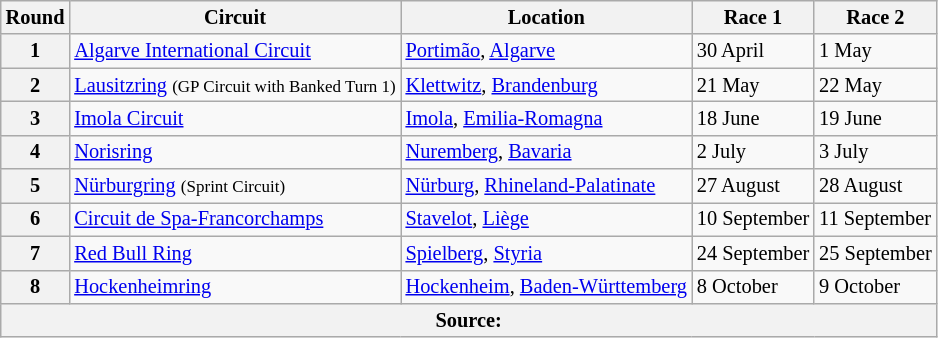<table class=wikitable style="font-size:85%;">
<tr>
<th>Round</th>
<th>Circuit</th>
<th>Location</th>
<th>Race 1</th>
<th>Race 2</th>
</tr>
<tr>
<th>1</th>
<td> <a href='#'>Algarve International Circuit</a></td>
<td><a href='#'>Portimão</a>, <a href='#'>Algarve</a></td>
<td>30 April</td>
<td>1 May</td>
</tr>
<tr>
<th>2</th>
<td> <a href='#'>Lausitzring</a> <small>(GP Circuit with Banked Turn 1)</small></td>
<td><a href='#'>Klettwitz</a>, <a href='#'>Brandenburg</a></td>
<td>21 May</td>
<td>22 May</td>
</tr>
<tr>
<th>3</th>
<td> <a href='#'>Imola Circuit</a></td>
<td><a href='#'>Imola</a>, <a href='#'>Emilia-Romagna</a></td>
<td>18 June</td>
<td>19 June</td>
</tr>
<tr>
<th>4</th>
<td> <a href='#'>Norisring</a></td>
<td><a href='#'>Nuremberg</a>, <a href='#'>Bavaria</a></td>
<td>2 July</td>
<td>3 July</td>
</tr>
<tr>
<th>5</th>
<td> <a href='#'>Nürburgring</a> <small>(Sprint Circuit)</small></td>
<td><a href='#'>Nürburg</a>, <a href='#'>Rhineland-Palatinate</a></td>
<td>27 August</td>
<td>28 August</td>
</tr>
<tr>
<th>6</th>
<td> <a href='#'>Circuit de Spa-Francorchamps</a></td>
<td><a href='#'>Stavelot</a>, <a href='#'>Liège</a></td>
<td>10 September</td>
<td>11 September</td>
</tr>
<tr>
<th>7</th>
<td> <a href='#'>Red Bull Ring</a></td>
<td><a href='#'>Spielberg</a>, <a href='#'>Styria</a></td>
<td>24 September</td>
<td>25 September</td>
</tr>
<tr>
<th>8</th>
<td> <a href='#'>Hockenheimring</a></td>
<td><a href='#'>Hockenheim</a>, <a href='#'>Baden-Württemberg</a></td>
<td>8 October</td>
<td>9 October</td>
</tr>
<tr>
<th colspan="5">Source:</th>
</tr>
</table>
